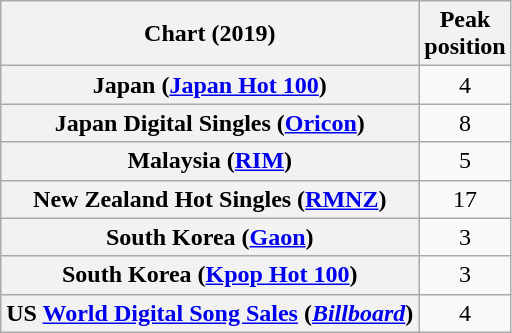<table class="wikitable sortable plainrowheaders" style="text-align:center">
<tr>
<th scope="col">Chart (2019)</th>
<th scope="col">Peak<br>position</th>
</tr>
<tr>
<th scope="row">Japan (<a href='#'>Japan Hot 100</a>)</th>
<td>4</td>
</tr>
<tr>
<th scope="row">Japan Digital Singles (<a href='#'>Oricon</a>)</th>
<td>8</td>
</tr>
<tr>
<th scope="row">Malaysia (<a href='#'>RIM</a>)</th>
<td>5</td>
</tr>
<tr>
<th scope="row">New Zealand Hot Singles (<a href='#'>RMNZ</a>)</th>
<td>17</td>
</tr>
<tr>
<th scope="row">South Korea (<a href='#'>Gaon</a>)</th>
<td>3</td>
</tr>
<tr>
<th scope="row">South Korea (<a href='#'>Kpop Hot 100</a>)</th>
<td>3</td>
</tr>
<tr>
<th scope="row">US <a href='#'>World Digital Song Sales</a> (<em><a href='#'>Billboard</a></em>)</th>
<td>4</td>
</tr>
</table>
